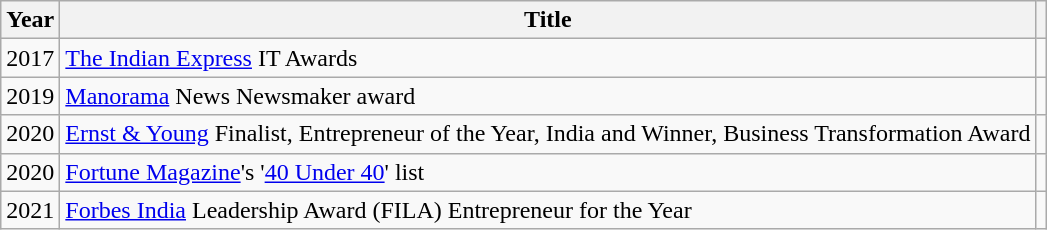<table class="wikitable">
<tr>
<th>Year</th>
<th>Title</th>
<th></th>
</tr>
<tr>
<td>2017</td>
<td><a href='#'>The Indian Express</a> IT Awards</td>
<td></td>
</tr>
<tr>
<td>2019</td>
<td><a href='#'>Manorama</a> News Newsmaker award</td>
<td></td>
</tr>
<tr>
<td>2020</td>
<td><a href='#'>Ernst & Young</a> Finalist, Entrepreneur of the Year, India and Winner, Business Transformation Award</td>
<td></td>
</tr>
<tr>
<td>2020</td>
<td><a href='#'>Fortune Magazine</a>'s '<a href='#'>40 Under 40</a>' list</td>
<td></td>
</tr>
<tr>
<td>2021</td>
<td><a href='#'>Forbes India</a> Leadership Award (FILA) Entrepreneur for the Year</td>
<td></td>
</tr>
</table>
